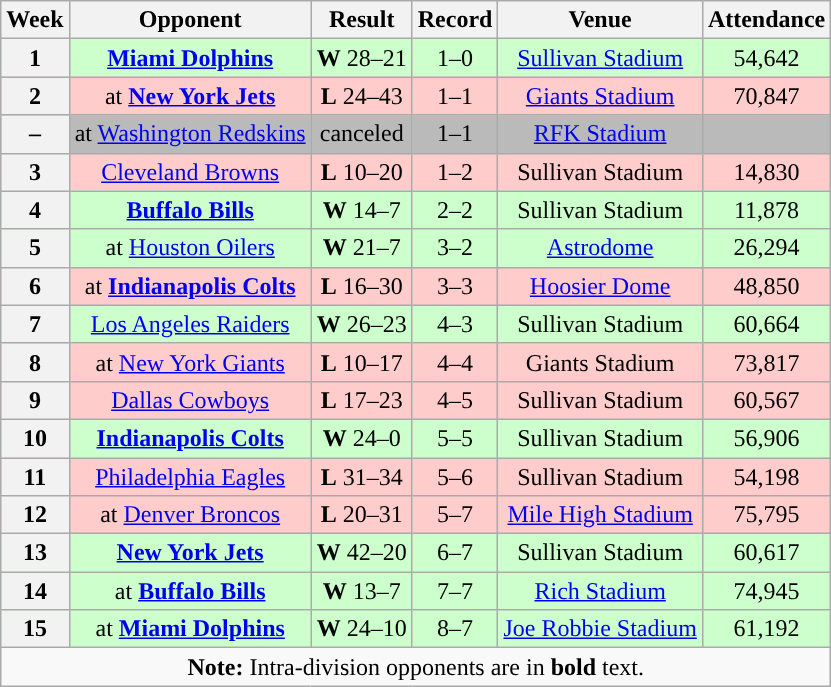<table class="wikitable" style="text-align:center;">
<tr>
<th>Week</th>
<th>Opponent</th>
<th>Result</th>
<th>Record</th>
<th>Venue</th>
<th>Attendance</th>
</tr>
<tr style="background:#cfc">
<th>1</th>
<td><strong><a href='#'>Miami Dolphins</a></strong></td>
<td><strong>W</strong> 28–21</td>
<td>1–0</td>
<td><a href='#'>Sullivan Stadium</a></td>
<td>54,642</td>
</tr>
<tr style="background:#fcc">
<th>2</th>
<td>at <strong><a href='#'>New York Jets</a></strong></td>
<td><strong>L</strong> 24–43</td>
<td>1–1</td>
<td><a href='#'>Giants Stadium</a></td>
<td>70,847</td>
</tr>
<tr style="background:#bababa">
<th>–</th>
<td>at <a href='#'>Washington Redskins</a></td>
<td>canceled</td>
<td>1–1</td>
<td><a href='#'>RFK Stadium</a></td>
<td></td>
</tr>
<tr style="background:#fcc">
<th>3</th>
<td><a href='#'>Cleveland Browns</a></td>
<td><strong>L</strong> 10–20</td>
<td>1–2</td>
<td>Sullivan Stadium</td>
<td>14,830</td>
</tr>
<tr style="background:#cfc">
<th>4</th>
<td><strong><a href='#'>Buffalo Bills</a></strong></td>
<td><strong>W</strong> 14–7</td>
<td>2–2</td>
<td>Sullivan Stadium</td>
<td>11,878</td>
</tr>
<tr style="background:#cfc">
<th>5</th>
<td>at <a href='#'>Houston Oilers</a></td>
<td><strong>W</strong> 21–7</td>
<td>3–2</td>
<td><a href='#'>Astrodome</a></td>
<td>26,294</td>
</tr>
<tr style="background:#fcc">
<th>6</th>
<td>at <strong><a href='#'>Indianapolis Colts</a></strong></td>
<td><strong>L</strong> 16–30</td>
<td>3–3</td>
<td><a href='#'>Hoosier Dome</a></td>
<td>48,850</td>
</tr>
<tr style="background:#cfc">
<th>7</th>
<td><a href='#'>Los Angeles Raiders</a></td>
<td><strong>W</strong> 26–23</td>
<td>4–3</td>
<td>Sullivan Stadium</td>
<td>60,664</td>
</tr>
<tr style="background:#fcc">
<th>8</th>
<td>at <a href='#'>New York Giants</a></td>
<td><strong>L</strong> 10–17</td>
<td>4–4</td>
<td>Giants Stadium</td>
<td>73,817</td>
</tr>
<tr style="background:#fcc">
<th>9</th>
<td><a href='#'>Dallas Cowboys</a></td>
<td><strong>L</strong> 17–23</td>
<td>4–5</td>
<td>Sullivan Stadium</td>
<td>60,567</td>
</tr>
<tr style="background:#cfc">
<th>10</th>
<td><strong><a href='#'>Indianapolis Colts</a></strong></td>
<td><strong>W</strong> 24–0</td>
<td>5–5</td>
<td>Sullivan Stadium</td>
<td>56,906</td>
</tr>
<tr style="background:#fcc">
<th>11</th>
<td><a href='#'>Philadelphia Eagles</a></td>
<td><strong>L</strong> 31–34</td>
<td>5–6</td>
<td>Sullivan Stadium</td>
<td>54,198</td>
</tr>
<tr style="background:#fcc">
<th>12</th>
<td>at <a href='#'>Denver Broncos</a></td>
<td><strong>L</strong> 20–31</td>
<td>5–7</td>
<td><a href='#'>Mile High Stadium</a></td>
<td>75,795</td>
</tr>
<tr style="background:#cfc">
<th>13</th>
<td><strong><a href='#'>New York Jets</a></strong></td>
<td><strong>W</strong> 42–20</td>
<td>6–7</td>
<td>Sullivan Stadium</td>
<td>60,617</td>
</tr>
<tr style="background:#cfc">
<th>14</th>
<td>at <strong><a href='#'>Buffalo Bills</a></strong></td>
<td><strong>W</strong> 13–7</td>
<td>7–7</td>
<td><a href='#'>Rich Stadium</a></td>
<td>74,945</td>
</tr>
<tr style="background:#cfc">
<th>15</th>
<td>at <strong><a href='#'>Miami Dolphins</a></strong></td>
<td><strong>W</strong> 24–10</td>
<td>8–7</td>
<td><a href='#'>Joe Robbie Stadium</a></td>
<td>61,192</td>
</tr>
<tr>
<td colspan="8"><strong>Note:</strong> Intra-division opponents are in <strong>bold</strong> text.</td>
</tr>
</table>
